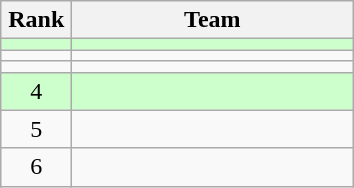<table class="wikitable" style="text-align: center;">
<tr>
<th width=40>Rank</th>
<th width=180>Team</th>
</tr>
<tr align=center bgcolor=ccffcc>
<td></td>
<td style="text-align:left;"></td>
</tr>
<tr align=center>
<td></td>
<td style="text-align:left;"></td>
</tr>
<tr align=center>
<td></td>
<td style="text-align:left;"></td>
</tr>
<tr align=center bgcolor=ccffcc>
<td>4</td>
<td style="text-align:left;"></td>
</tr>
<tr align=center>
<td>5</td>
<td style="text-align:left;"></td>
</tr>
<tr align=center>
<td>6</td>
<td style="text-align:left;"></td>
</tr>
</table>
